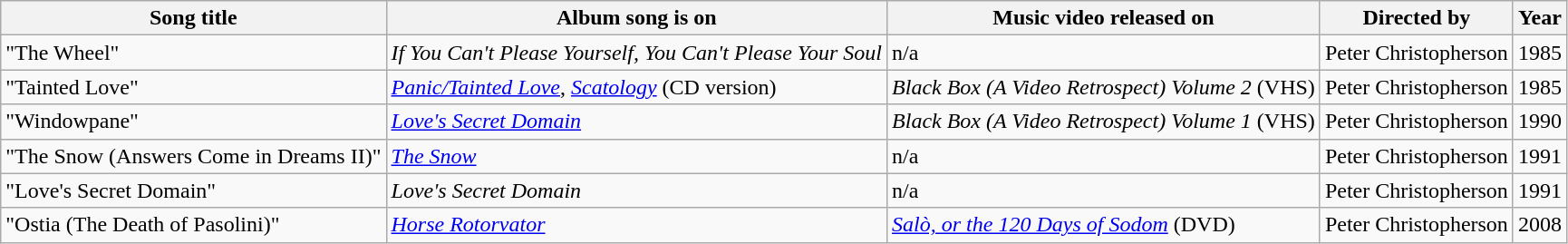<table class="wikitable">
<tr>
<th>Song title</th>
<th>Album song is on</th>
<th>Music video released on</th>
<th>Directed by</th>
<th>Year</th>
</tr>
<tr>
<td>"The Wheel"</td>
<td><em>If You Can't Please Yourself, You Can't Please Your Soul</em></td>
<td>n/a</td>
<td>Peter Christopherson</td>
<td>1985</td>
</tr>
<tr>
<td>"Tainted Love"</td>
<td><em><a href='#'>Panic/Tainted Love</a></em>, <em><a href='#'>Scatology</a></em> (CD version)</td>
<td><em>Black Box (A Video Retrospect) Volume 2</em> (VHS)</td>
<td>Peter Christopherson</td>
<td>1985</td>
</tr>
<tr>
<td>"Windowpane"</td>
<td><em><a href='#'>Love's Secret Domain</a></em></td>
<td><em>Black Box (A Video Retrospect) Volume 1</em> (VHS)</td>
<td>Peter Christopherson</td>
<td>1990</td>
</tr>
<tr>
<td>"The Snow (Answers Come in Dreams II)"</td>
<td><em><a href='#'>The Snow</a></em></td>
<td>n/a</td>
<td>Peter Christopherson</td>
<td>1991</td>
</tr>
<tr>
<td>"Love's Secret Domain"</td>
<td><em>Love's Secret Domain</em></td>
<td>n/a</td>
<td>Peter Christopherson</td>
<td>1991</td>
</tr>
<tr>
<td>"Ostia (The Death of Pasolini)"</td>
<td><em><a href='#'>Horse Rotorvator</a></em></td>
<td><em><a href='#'>Salò, or the 120 Days of Sodom</a></em> (DVD)</td>
<td>Peter Christopherson</td>
<td>2008</td>
</tr>
</table>
